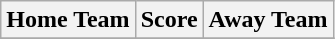<table class="wikitable" style="text-align: center">
<tr>
<th>Home Team</th>
<th>Score</th>
<th>Away Team</th>
</tr>
<tr>
</tr>
</table>
